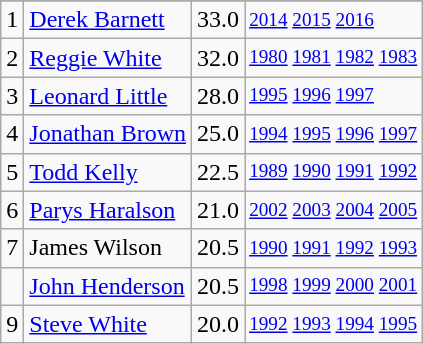<table class="wikitable">
<tr>
</tr>
<tr>
<td>1</td>
<td><a href='#'>Derek Barnett</a></td>
<td>33.0</td>
<td style="font-size:80%;"><a href='#'>2014</a> <a href='#'>2015</a> <a href='#'>2016</a></td>
</tr>
<tr>
<td>2</td>
<td><a href='#'>Reggie White</a></td>
<td>32.0</td>
<td style="font-size:80%;"><a href='#'>1980</a> <a href='#'>1981</a> <a href='#'>1982</a> <a href='#'>1983</a></td>
</tr>
<tr>
<td>3</td>
<td><a href='#'>Leonard Little</a></td>
<td>28.0</td>
<td style="font-size:80%;"><a href='#'>1995</a> <a href='#'>1996</a> <a href='#'>1997</a></td>
</tr>
<tr>
<td>4</td>
<td><a href='#'>Jonathan Brown</a></td>
<td>25.0</td>
<td style="font-size:80%;"><a href='#'>1994</a> <a href='#'>1995</a> <a href='#'>1996</a> <a href='#'>1997</a></td>
</tr>
<tr>
<td>5</td>
<td><a href='#'>Todd Kelly</a></td>
<td>22.5</td>
<td style="font-size:80%;"><a href='#'>1989</a> <a href='#'>1990</a> <a href='#'>1991</a> <a href='#'>1992</a></td>
</tr>
<tr>
<td>6</td>
<td><a href='#'>Parys Haralson</a></td>
<td>21.0</td>
<td style="font-size:80%;"><a href='#'>2002</a> <a href='#'>2003</a> <a href='#'>2004</a> <a href='#'>2005</a></td>
</tr>
<tr>
<td>7</td>
<td>James Wilson</td>
<td>20.5</td>
<td style="font-size:80%;"><a href='#'>1990</a> <a href='#'>1991</a> <a href='#'>1992</a> <a href='#'>1993</a></td>
</tr>
<tr>
<td></td>
<td><a href='#'>John Henderson</a></td>
<td>20.5</td>
<td style="font-size:80%;"><a href='#'>1998</a> <a href='#'>1999</a> <a href='#'>2000</a> <a href='#'>2001</a></td>
</tr>
<tr>
<td>9</td>
<td><a href='#'>Steve White</a></td>
<td>20.0</td>
<td style="font-size:80%;"><a href='#'>1992</a> <a href='#'>1993</a> <a href='#'>1994</a> <a href='#'>1995</a></td>
</tr>
</table>
